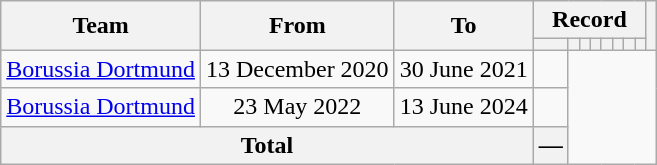<table class="wikitable" style="text-align: center">
<tr>
<th rowspan="2">Team</th>
<th rowspan="2">From</th>
<th rowspan="2">To</th>
<th colspan="8">Record</th>
<th rowspan=2></th>
</tr>
<tr>
<th></th>
<th></th>
<th></th>
<th></th>
<th></th>
<th></th>
<th></th>
<th></th>
</tr>
<tr>
<td><a href='#'>Borussia Dortmund</a></td>
<td>13 December 2020</td>
<td>30 June 2021<br></td>
<td></td>
</tr>
<tr>
<td><a href='#'>Borussia Dortmund</a></td>
<td>23 May 2022</td>
<td>13 June 2024<br></td>
<td></td>
</tr>
<tr>
<th colspan="3">Total<br></th>
<th>—</th>
</tr>
</table>
